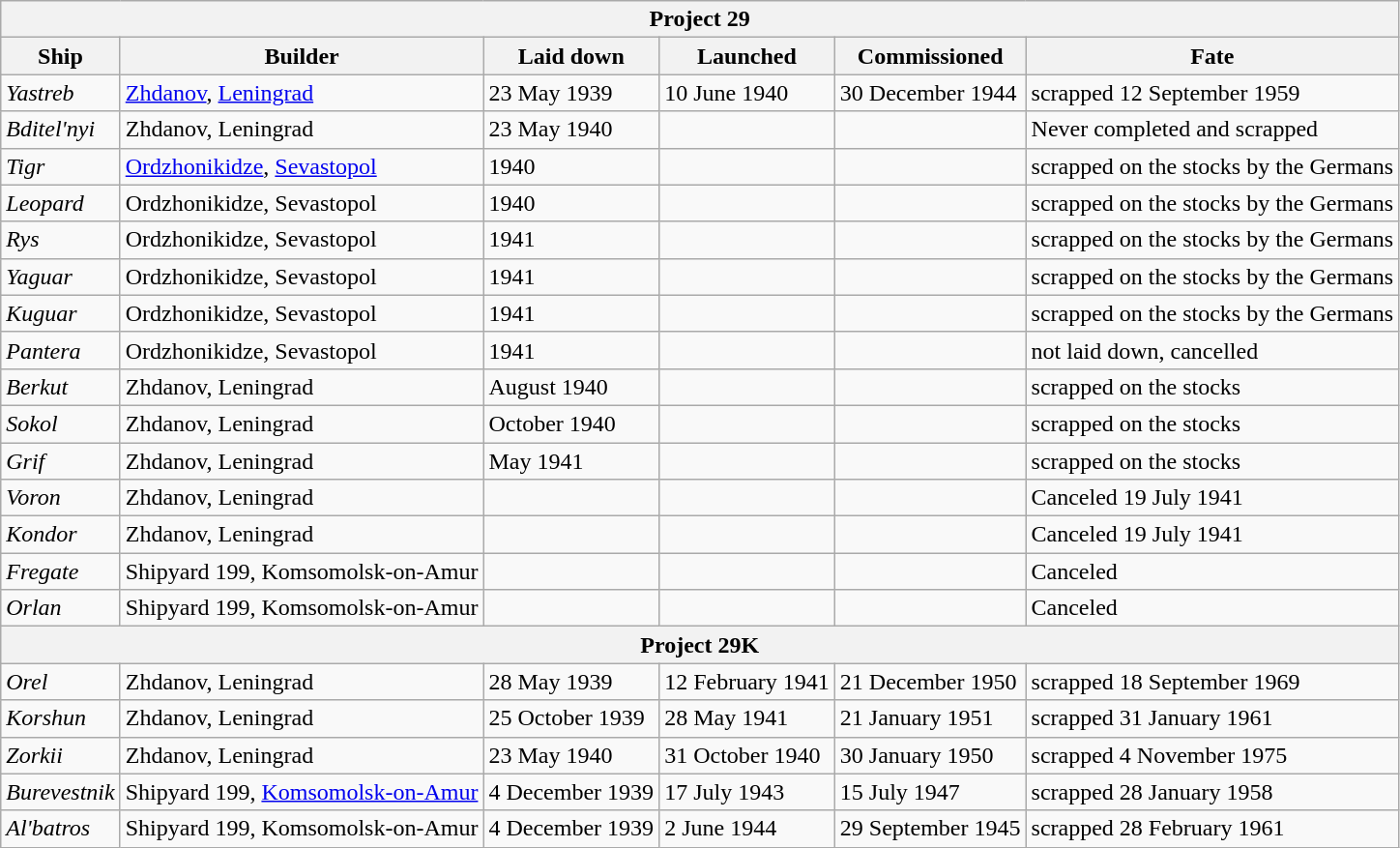<table class="wikitable">
<tr>
<th colspan=6>Project 29</th>
</tr>
<tr>
<th>Ship</th>
<th>Builder</th>
<th>Laid down</th>
<th>Launched</th>
<th>Commissioned</th>
<th>Fate</th>
</tr>
<tr>
<td><em>Yastreb</em></td>
<td><a href='#'>Zhdanov</a>, <a href='#'>Leningrad</a></td>
<td>23 May 1939</td>
<td>10 June 1940</td>
<td>30 December 1944</td>
<td>scrapped 12 September 1959</td>
</tr>
<tr>
<td><em>Bditel'nyi</em></td>
<td>Zhdanov, Leningrad</td>
<td>23 May 1940</td>
<td></td>
<td></td>
<td>Never completed and scrapped</td>
</tr>
<tr>
<td><em>Tigr</em></td>
<td><a href='#'>Ordzhonikidze</a>, <a href='#'>Sevastopol</a></td>
<td>1940</td>
<td></td>
<td></td>
<td>scrapped on the stocks by the Germans</td>
</tr>
<tr>
<td><em>Leopard</em></td>
<td>Ordzhonikidze, Sevastopol</td>
<td>1940</td>
<td></td>
<td></td>
<td>scrapped on the stocks by the Germans</td>
</tr>
<tr>
<td><em>Rys</em></td>
<td>Ordzhonikidze, Sevastopol</td>
<td>1941</td>
<td></td>
<td></td>
<td>scrapped on the stocks by the Germans</td>
</tr>
<tr>
<td><em>Yaguar</em></td>
<td>Ordzhonikidze, Sevastopol</td>
<td>1941</td>
<td></td>
<td></td>
<td>scrapped on the stocks by the Germans</td>
</tr>
<tr>
<td><em>Kuguar</em></td>
<td>Ordzhonikidze, Sevastopol</td>
<td>1941</td>
<td></td>
<td></td>
<td>scrapped on the stocks by the Germans</td>
</tr>
<tr>
<td><em>Pantera</em></td>
<td>Ordzhonikidze, Sevastopol</td>
<td>1941</td>
<td></td>
<td></td>
<td>not laid down, cancelled</td>
</tr>
<tr>
<td><em>Berkut</em></td>
<td>Zhdanov, Leningrad</td>
<td>August 1940</td>
<td></td>
<td></td>
<td>scrapped on the stocks</td>
</tr>
<tr>
<td><em>Sokol</em></td>
<td>Zhdanov, Leningrad</td>
<td>October 1940</td>
<td></td>
<td></td>
<td>scrapped on the stocks</td>
</tr>
<tr>
<td><em>Grif</em></td>
<td>Zhdanov, Leningrad</td>
<td>May 1941</td>
<td></td>
<td></td>
<td>scrapped on the stocks</td>
</tr>
<tr>
<td><em>Voron</em></td>
<td>Zhdanov, Leningrad</td>
<td></td>
<td></td>
<td></td>
<td>Canceled 19 July 1941</td>
</tr>
<tr>
<td><em>Kondor</em></td>
<td>Zhdanov, Leningrad</td>
<td></td>
<td></td>
<td></td>
<td>Canceled 19 July 1941</td>
</tr>
<tr>
<td><em>Fregate</em></td>
<td>Shipyard 199, Komsomolsk-on-Amur</td>
<td></td>
<td></td>
<td></td>
<td>Canceled</td>
</tr>
<tr>
<td><em>Orlan</em></td>
<td>Shipyard 199, Komsomolsk-on-Amur</td>
<td></td>
<td></td>
<td></td>
<td>Canceled</td>
</tr>
<tr>
<th colspan=6>Project 29K</th>
</tr>
<tr>
<td><em>Orel</em></td>
<td>Zhdanov, Leningrad</td>
<td>28 May 1939</td>
<td>12 February 1941</td>
<td>21 December 1950</td>
<td>scrapped 18 September 1969</td>
</tr>
<tr>
<td><em>Korshun</em></td>
<td>Zhdanov, Leningrad</td>
<td>25 October 1939</td>
<td>28 May 1941</td>
<td>21 January 1951</td>
<td>scrapped 31 January 1961</td>
</tr>
<tr>
<td><em>Zorkii</em></td>
<td>Zhdanov, Leningrad</td>
<td>23 May 1940</td>
<td>31 October 1940</td>
<td>30 January 1950</td>
<td>scrapped 4 November 1975</td>
</tr>
<tr>
<td><em>Burevestnik</em></td>
<td>Shipyard 199, <a href='#'>Komsomolsk-on-Amur</a></td>
<td>4 December 1939</td>
<td>17 July 1943</td>
<td>15 July 1947</td>
<td>scrapped 28 January 1958</td>
</tr>
<tr>
<td><em>Al'batros</em></td>
<td>Shipyard 199, Komsomolsk-on-Amur</td>
<td>4 December 1939</td>
<td>2 June 1944</td>
<td>29 September 1945</td>
<td>scrapped 28 February 1961</td>
</tr>
</table>
